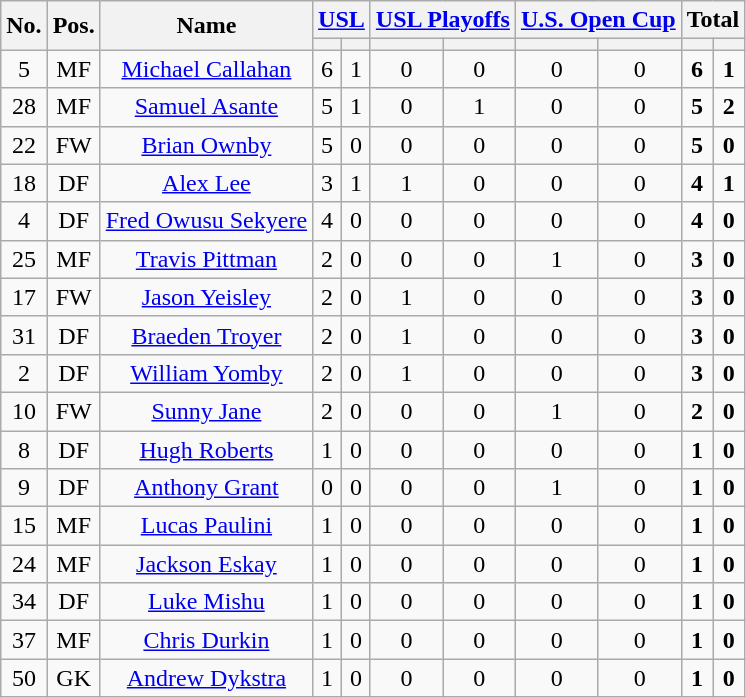<table class="wikitable sortable" style="text-align: center;">
<tr>
<th rowspan="2">No.</th>
<th rowspan="2">Pos.</th>
<th rowspan="2">Name</th>
<th colspan="2"><a href='#'>USL</a></th>
<th colspan="2"><a href='#'>USL Playoffs</a></th>
<th colspan="2"><a href='#'>U.S. Open Cup</a></th>
<th colspan="2"><strong>Total</strong></th>
</tr>
<tr>
<th></th>
<th></th>
<th></th>
<th></th>
<th></th>
<th></th>
<th></th>
<th></th>
</tr>
<tr>
<td>5</td>
<td>MF</td>
<td><a href='#'>Michael Callahan</a></td>
<td>6</td>
<td>1</td>
<td>0</td>
<td>0</td>
<td>0</td>
<td>0</td>
<td><strong>6</strong></td>
<td><strong>1</strong></td>
</tr>
<tr>
<td>28</td>
<td>MF</td>
<td><a href='#'>Samuel Asante</a></td>
<td>5</td>
<td>1</td>
<td>0</td>
<td>1</td>
<td>0</td>
<td>0</td>
<td><strong>5</strong></td>
<td><strong>2</strong></td>
</tr>
<tr>
<td>22</td>
<td>FW</td>
<td><a href='#'>Brian Ownby</a></td>
<td>5</td>
<td>0</td>
<td>0</td>
<td>0</td>
<td>0</td>
<td>0</td>
<td><strong>5</strong></td>
<td><strong>0</strong></td>
</tr>
<tr>
<td>18</td>
<td>DF</td>
<td><a href='#'>Alex Lee</a></td>
<td>3</td>
<td>1</td>
<td>1</td>
<td>0</td>
<td>0</td>
<td>0</td>
<td><strong>4</strong></td>
<td><strong>1</strong></td>
</tr>
<tr>
<td>4</td>
<td>DF</td>
<td><a href='#'>Fred Owusu Sekyere</a></td>
<td>4</td>
<td>0</td>
<td>0</td>
<td>0</td>
<td>0</td>
<td>0</td>
<td><strong>4</strong></td>
<td><strong>0</strong></td>
</tr>
<tr>
<td>25</td>
<td>MF</td>
<td><a href='#'>Travis Pittman</a></td>
<td>2</td>
<td>0</td>
<td>0</td>
<td>0</td>
<td>1</td>
<td>0</td>
<td><strong>3</strong></td>
<td><strong>0</strong></td>
</tr>
<tr>
<td>17</td>
<td>FW</td>
<td><a href='#'>Jason Yeisley</a></td>
<td>2</td>
<td>0</td>
<td>1</td>
<td>0</td>
<td>0</td>
<td>0</td>
<td><strong>3</strong></td>
<td><strong>0</strong></td>
</tr>
<tr>
<td>31</td>
<td>DF</td>
<td><a href='#'>Braeden Troyer</a></td>
<td>2</td>
<td>0</td>
<td>1</td>
<td>0</td>
<td>0</td>
<td>0</td>
<td><strong>3</strong></td>
<td><strong>0</strong></td>
</tr>
<tr>
<td>2</td>
<td>DF</td>
<td><a href='#'>William Yomby</a></td>
<td>2</td>
<td>0</td>
<td>1</td>
<td>0</td>
<td>0</td>
<td>0</td>
<td><strong>3</strong></td>
<td><strong>0</strong></td>
</tr>
<tr>
<td>10</td>
<td>FW</td>
<td><a href='#'>Sunny Jane</a></td>
<td>2</td>
<td>0</td>
<td>0</td>
<td>0</td>
<td>1</td>
<td>0</td>
<td><strong>2</strong></td>
<td><strong>0</strong></td>
</tr>
<tr>
<td>8</td>
<td>DF</td>
<td><a href='#'>Hugh Roberts</a></td>
<td>1</td>
<td>0</td>
<td>0</td>
<td>0</td>
<td>0</td>
<td>0</td>
<td><strong>1</strong></td>
<td><strong>0</strong></td>
</tr>
<tr>
<td>9</td>
<td>DF</td>
<td><a href='#'>Anthony Grant</a></td>
<td>0</td>
<td>0</td>
<td>0</td>
<td>0</td>
<td>1</td>
<td>0</td>
<td><strong>1</strong></td>
<td><strong>0</strong></td>
</tr>
<tr>
<td>15</td>
<td>MF</td>
<td><a href='#'>Lucas Paulini</a></td>
<td>1</td>
<td>0</td>
<td>0</td>
<td>0</td>
<td>0</td>
<td>0</td>
<td><strong>1</strong></td>
<td><strong>0</strong></td>
</tr>
<tr>
<td>24</td>
<td>MF</td>
<td><a href='#'>Jackson Eskay</a></td>
<td>1</td>
<td>0</td>
<td>0</td>
<td>0</td>
<td>0</td>
<td>0</td>
<td><strong>1</strong></td>
<td><strong>0</strong></td>
</tr>
<tr>
<td>34</td>
<td>DF</td>
<td><a href='#'>Luke Mishu</a></td>
<td>1</td>
<td>0</td>
<td>0</td>
<td>0</td>
<td>0</td>
<td>0</td>
<td><strong>1</strong></td>
<td><strong>0</strong></td>
</tr>
<tr>
<td>37</td>
<td>MF</td>
<td><a href='#'>Chris Durkin</a></td>
<td>1</td>
<td>0</td>
<td>0</td>
<td>0</td>
<td>0</td>
<td>0</td>
<td><strong>1</strong></td>
<td><strong>0</strong></td>
</tr>
<tr>
<td>50</td>
<td>GK</td>
<td><a href='#'>Andrew Dykstra</a></td>
<td>1</td>
<td>0</td>
<td>0</td>
<td>0</td>
<td>0</td>
<td>0</td>
<td><strong>1</strong></td>
<td><strong>0</strong></td>
</tr>
</table>
